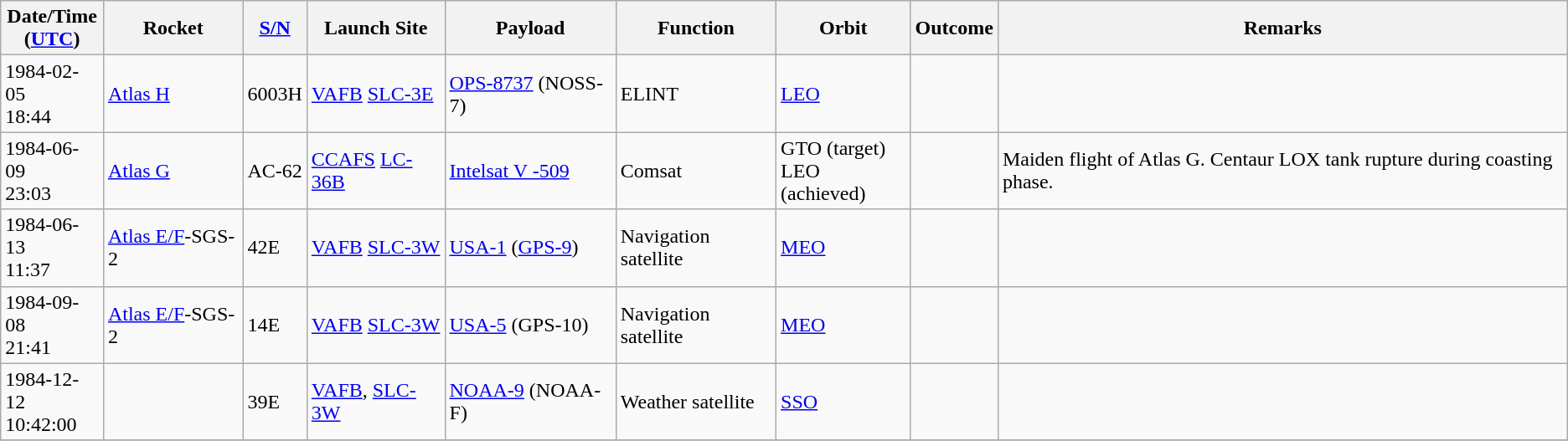<table class="wikitable" style="margin: 1em 1em 1em 0";>
<tr>
<th>Date/Time<br>(<a href='#'>UTC</a>)</th>
<th>Rocket</th>
<th><a href='#'>S/N</a></th>
<th>Launch Site</th>
<th>Payload</th>
<th>Function</th>
<th>Orbit</th>
<th>Outcome</th>
<th>Remarks</th>
</tr>
<tr>
<td>1984-02-05<br>18:44</td>
<td><a href='#'>Atlas H</a></td>
<td>6003H</td>
<td><a href='#'>VAFB</a> <a href='#'>SLC-3E</a></td>
<td><a href='#'>OPS-8737</a> (NOSS-7)</td>
<td>ELINT</td>
<td><a href='#'>LEO</a></td>
<td></td>
<td></td>
</tr>
<tr>
<td>1984-06-09<br>23:03</td>
<td><a href='#'>Atlas G</a></td>
<td>AC-62</td>
<td><a href='#'>CCAFS</a> <a href='#'>LC-36B</a></td>
<td><a href='#'>Intelsat V -509</a></td>
<td>Comsat</td>
<td>GTO (target)<br>LEO (achieved)</td>
<td></td>
<td>Maiden flight of Atlas G. Centaur LOX tank rupture during coasting phase.</td>
</tr>
<tr>
<td>1984-06-13<br>11:37</td>
<td><a href='#'>Atlas E/F</a>-SGS-2</td>
<td>42E</td>
<td><a href='#'>VAFB</a> <a href='#'>SLC-3W</a></td>
<td><a href='#'>USA-1</a> (<a href='#'>GPS-9</a>)</td>
<td>Navigation satellite</td>
<td><a href='#'>MEO</a></td>
<td></td>
<td></td>
</tr>
<tr>
<td>1984-09-08<br>21:41</td>
<td><a href='#'>Atlas E/F</a>-SGS-2</td>
<td>14E</td>
<td><a href='#'>VAFB</a> <a href='#'>SLC-3W</a></td>
<td><a href='#'>USA-5</a> (GPS-10)</td>
<td>Navigation satellite</td>
<td><a href='#'>MEO</a></td>
<td></td>
<td></td>
</tr>
<tr>
<td>1984-12-12<br>10:42:00</td>
<td></td>
<td>39E</td>
<td><a href='#'>VAFB</a>, <a href='#'>SLC-3W</a></td>
<td><a href='#'>NOAA-9</a> (NOAA-F)</td>
<td>Weather satellite</td>
<td><a href='#'>SSO</a></td>
<td></td>
<td></td>
</tr>
<tr>
</tr>
</table>
